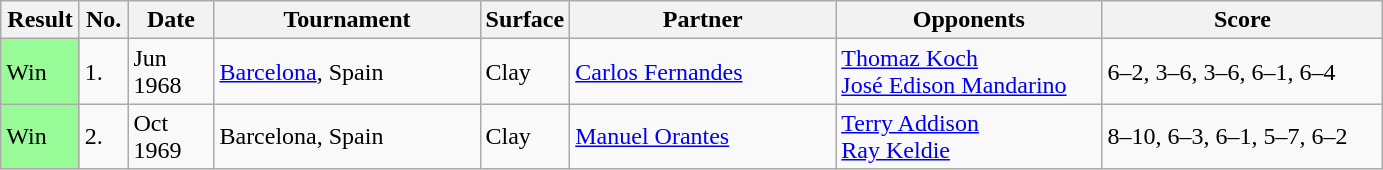<table class="sortable wikitable">
<tr>
<th style="width:45px">Result</th>
<th style="width:25px">No.</th>
<th style="width:50px">Date</th>
<th style="width:170px">Tournament</th>
<th style="width:50px">Surface</th>
<th style="width:170px">Partner</th>
<th style="width:170px">Opponents</th>
<th style="width:180px" class="unsortable">Score</th>
</tr>
<tr>
<td style="background:#98fb98;">Win</td>
<td>1.</td>
<td>Jun 1968</td>
<td><a href='#'>Barcelona</a>, Spain</td>
<td>Clay</td>
<td> <a href='#'>Carlos Fernandes</a></td>
<td> <a href='#'>Thomaz Koch</a><br> <a href='#'>José Edison Mandarino</a></td>
<td>6–2, 3–6, 3–6, 6–1, 6–4</td>
</tr>
<tr>
<td style="background:#98fb98;">Win</td>
<td>2.</td>
<td>Oct 1969</td>
<td>Barcelona, Spain</td>
<td>Clay</td>
<td> <a href='#'>Manuel Orantes</a></td>
<td> <a href='#'>Terry Addison</a><br> <a href='#'>Ray Keldie</a></td>
<td>8–10, 6–3, 6–1, 5–7, 6–2</td>
</tr>
</table>
